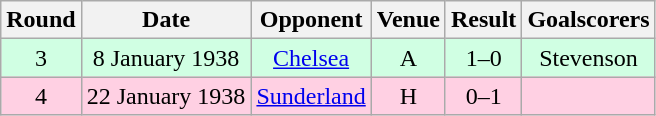<table class="wikitable sortable" style="font-size:100%; text-align:center">
<tr>
<th>Round</th>
<th>Date</th>
<th>Opponent</th>
<th>Venue</th>
<th>Result</th>
<th>Goalscorers</th>
</tr>
<tr style="background-color: #d0ffe3;">
<td>3</td>
<td>8 January 1938</td>
<td><a href='#'>Chelsea</a></td>
<td>A</td>
<td>1–0</td>
<td>Stevenson</td>
</tr>
<tr style="background-color: #ffd0e3;">
<td>4</td>
<td>22 January 1938</td>
<td><a href='#'>Sunderland</a></td>
<td>H</td>
<td>0–1</td>
<td></td>
</tr>
</table>
